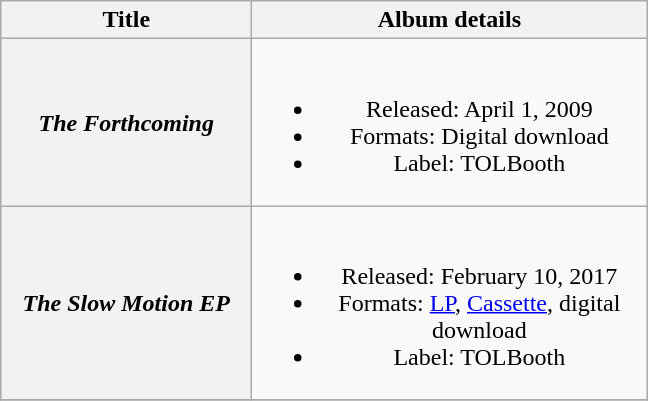<table class="wikitable plainrowheaders" style="text-align:center;">
<tr>
<th scope="col" style="width:10em;">Title</th>
<th scope="col" style="width:16em;">Album details</th>
</tr>
<tr>
<th scope="row"><em>The Forthcoming</em></th>
<td><br><ul><li>Released: April 1, 2009</li><li>Formats: Digital download</li><li>Label: TOLBooth</li></ul></td>
</tr>
<tr>
<th scope="row"><em>The Slow Motion EP</em></th>
<td><br><ul><li>Released: February 10, 2017</li><li>Formats: <a href='#'>LP</a>, <a href='#'>Cassette</a>, digital download</li><li>Label: TOLBooth</li></ul></td>
</tr>
<tr>
</tr>
</table>
